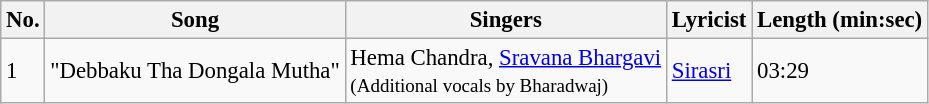<table class="wikitable" style="font-size:95%;">
<tr>
<th>No.</th>
<th>Song</th>
<th>Singers</th>
<th>Lyricist</th>
<th>Length (min:sec)</th>
</tr>
<tr>
<td>1</td>
<td>"Debbaku Tha Dongala Mutha"</td>
<td>Hema Chandra, <a href='#'>Sravana Bhargavi</a> <br><small>(Additional vocals by Bharadwaj)</small></td>
<td><a href='#'>Sirasri</a></td>
<td>03:29</td>
</tr>
</table>
